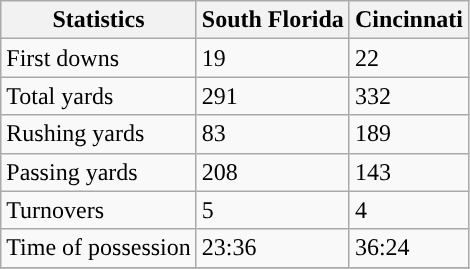<table class="wikitable">
<tr>
<th>Statistics</th>
<th>South Florida</th>
<th>Cincinnati</th>
</tr>
<tr>
<td>First downs</td>
<td>19</td>
<td>22</td>
</tr>
<tr>
<td>Total yards</td>
<td>291</td>
<td>332</td>
</tr>
<tr>
<td>Rushing yards</td>
<td>83</td>
<td>189</td>
</tr>
<tr>
<td>Passing yards</td>
<td>208</td>
<td>143</td>
</tr>
<tr>
<td>Turnovers</td>
<td>5</td>
<td>4</td>
</tr>
<tr>
<td>Time of possession</td>
<td>23:36</td>
<td>36:24</td>
</tr>
<tr>
</tr>
</table>
